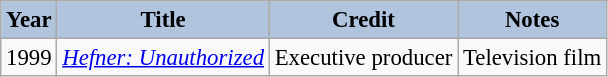<table class="wikitable" style="font-size:95%;">
<tr>
<th style="background:#B0C4DE;">Year</th>
<th style="background:#B0C4DE;">Title</th>
<th style="background:#B0C4DE;">Credit</th>
<th style="background:#B0C4DE;">Notes</th>
</tr>
<tr>
<td>1999</td>
<td><em><a href='#'>Hefner: Unauthorized</a></em></td>
<td>Executive producer</td>
<td>Television film</td>
</tr>
</table>
